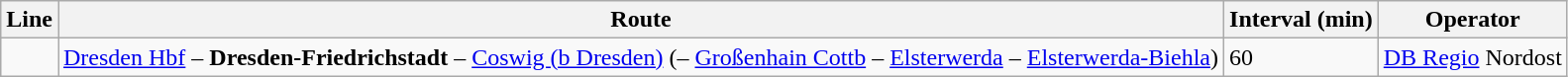<table class="wikitable">
<tr>
<th>Line</th>
<th>Route</th>
<th>Interval (min)</th>
<th>Operator</th>
</tr>
<tr>
<td></td>
<td><a href='#'>Dresden Hbf</a> – <strong>Dresden-Friedrichstadt</strong> – <a href='#'>Coswig (b Dresden)</a> (– <a href='#'>Großenhain Cottb</a> – <a href='#'>Elsterwerda</a> – <a href='#'>Elsterwerda-Biehla</a>)</td>
<td>60</td>
<td><a href='#'>DB Regio</a> Nordost</td>
</tr>
</table>
